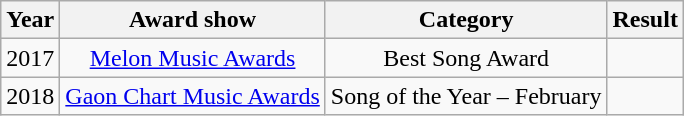<table class="wikitable" style="text-align:center;">
<tr>
<th>Year</th>
<th>Award show</th>
<th>Category</th>
<th>Result</th>
</tr>
<tr>
<td>2017</td>
<td><a href='#'>Melon Music Awards</a></td>
<td>Best Song Award</td>
<td></td>
</tr>
<tr>
<td>2018</td>
<td><a href='#'>Gaon Chart Music Awards</a></td>
<td>Song of the Year – February</td>
<td></td>
</tr>
</table>
